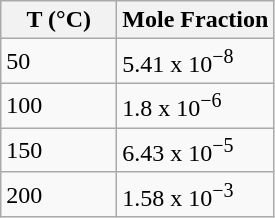<table class="wikitable" border="1">
<tr>
<th width= "70">T (°C)</th>
<th>Mole Fraction</th>
</tr>
<tr>
<td>50</td>
<td>5.41 x 10<sup>−8</sup></td>
</tr>
<tr>
<td>100</td>
<td>1.8 x 10<sup>−6</sup></td>
</tr>
<tr>
<td>150</td>
<td>6.43 x 10<sup>−5</sup></td>
</tr>
<tr>
<td>200</td>
<td>1.58 x 10<sup>−3</sup></td>
</tr>
</table>
